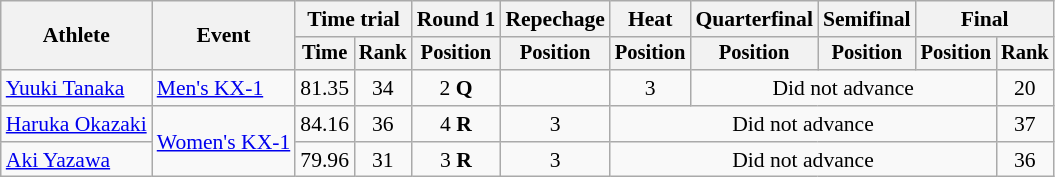<table class=wikitable style=font-size:90%;text-align:center>
<tr>
<th rowspan=2>Athlete</th>
<th rowspan=2>Event</th>
<th colspan=2>Time trial</th>
<th>Round 1</th>
<th>Repechage</th>
<th>Heat</th>
<th>Quarterfinal</th>
<th>Semifinal</th>
<th colspan=2>Final</th>
</tr>
<tr style="font-size:95%">
<th>Time</th>
<th>Rank</th>
<th>Position</th>
<th>Position</th>
<th>Position</th>
<th>Position</th>
<th>Position</th>
<th>Position</th>
<th>Rank</th>
</tr>
<tr>
<td align=left><a href='#'>Yuuki Tanaka</a></td>
<td align=left><a href='#'>Men's KX-1</a></td>
<td>81.35</td>
<td>34</td>
<td>2 <strong>Q</strong></td>
<td></td>
<td>3</td>
<td colspan=3>Did not advance</td>
<td>20</td>
</tr>
<tr>
<td align=left><a href='#'>Haruka Okazaki</a></td>
<td rowspan=2 align=left><a href='#'>Women's KX-1</a></td>
<td>84.16</td>
<td>36</td>
<td>4 <strong>R</strong></td>
<td>3</td>
<td colspan=4>Did not advance</td>
<td>37</td>
</tr>
<tr>
<td align=left><a href='#'>Aki Yazawa</a></td>
<td>79.96</td>
<td>31</td>
<td>3 <strong>R</strong></td>
<td>3</td>
<td colspan=4>Did not advance</td>
<td>36</td>
</tr>
</table>
